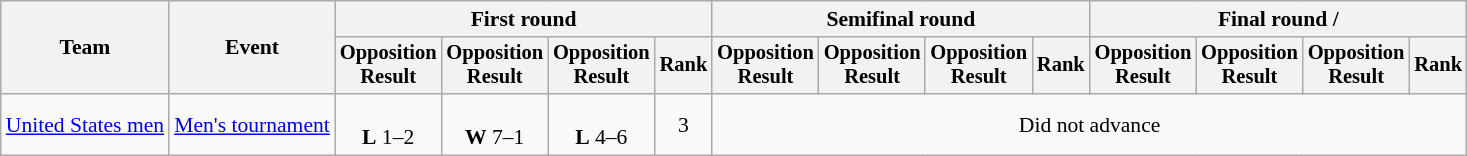<table class=wikitable style=font-size:90%>
<tr>
<th rowspan=2>Team</th>
<th rowspan=2>Event</th>
<th colspan=4>First round</th>
<th colspan=4>Semifinal round</th>
<th colspan=4>Final round / </th>
</tr>
<tr style=font-size:95%>
<th>Opposition<br>Result</th>
<th>Opposition<br>Result</th>
<th>Opposition<br>Result</th>
<th>Rank</th>
<th>Opposition<br>Result</th>
<th>Opposition<br>Result</th>
<th>Opposition<br>Result</th>
<th>Rank</th>
<th>Opposition<br>Result</th>
<th>Opposition<br>Result</th>
<th>Opposition<br>Result</th>
<th>Rank</th>
</tr>
<tr align=center>
<td align=left><a href='#'>United States men</a></td>
<td align=left><a href='#'>Men's tournament</a></td>
<td><br><strong>L</strong> 1–2</td>
<td><br><strong>W</strong> 7–1</td>
<td><br><strong>L</strong> 4–6</td>
<td>3</td>
<td colspan=9>Did not advance</td>
</tr>
</table>
